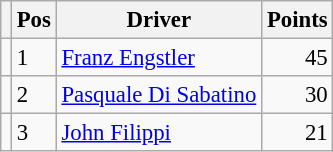<table class="wikitable" style="font-size: 95%;">
<tr>
<th></th>
<th>Pos</th>
<th>Driver</th>
<th>Points</th>
</tr>
<tr>
<td align="left"></td>
<td>1</td>
<td> <a href='#'>Franz Engstler</a></td>
<td align="right">45</td>
</tr>
<tr>
<td align="left"></td>
<td>2</td>
<td> <a href='#'>Pasquale Di Sabatino</a></td>
<td align="right">30</td>
</tr>
<tr>
<td align="left"></td>
<td>3</td>
<td> <a href='#'>John Filippi</a></td>
<td align="right">21</td>
</tr>
</table>
